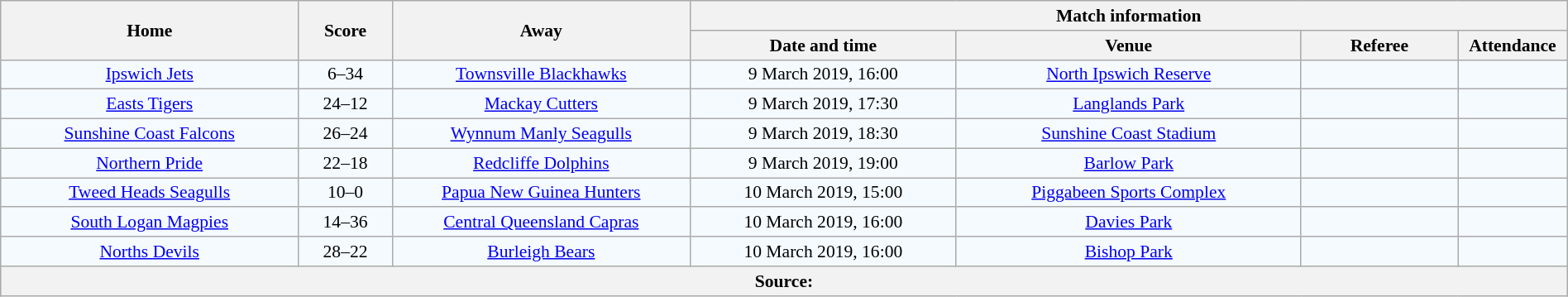<table class="wikitable" width="100%" style="border-collapse:collapse; font-size:90%; text-align:center;">
<tr>
<th rowspan="2" width="19%">Home</th>
<th rowspan="2" width="6%">Score</th>
<th rowspan="2" width="19%">Away</th>
<th colspan="4">Match information</th>
</tr>
<tr bgcolor="#CCCCCC">
<th width="17%">Date and time</th>
<th width="22%">Venue</th>
<th width="10%">Referee</th>
<th width="7%">Attendance</th>
</tr>
<tr bgcolor="#F5FAFF">
<td> <a href='#'>Ipswich Jets</a></td>
<td>6–34</td>
<td> <a href='#'>Townsville Blackhawks</a></td>
<td>9 March 2019, 16:00</td>
<td><a href='#'>North Ipswich Reserve</a></td>
<td></td>
<td></td>
</tr>
<tr bgcolor="#F5FAFF">
<td> <a href='#'>Easts Tigers</a></td>
<td>24–12</td>
<td> <a href='#'>Mackay Cutters</a></td>
<td>9 March 2019, 17:30</td>
<td><a href='#'>Langlands Park</a></td>
<td></td>
<td></td>
</tr>
<tr bgcolor="#F5FAFF">
<td> <a href='#'>Sunshine Coast Falcons</a></td>
<td>26–24</td>
<td> <a href='#'>Wynnum Manly Seagulls</a></td>
<td>9 March 2019, 18:30</td>
<td><a href='#'>Sunshine Coast Stadium</a></td>
<td></td>
<td></td>
</tr>
<tr bgcolor="#F5FAFF">
<td> <a href='#'>Northern Pride</a></td>
<td>22–18</td>
<td> <a href='#'>Redcliffe Dolphins</a></td>
<td>9 March 2019, 19:00</td>
<td><a href='#'>Barlow Park</a></td>
<td></td>
<td></td>
</tr>
<tr bgcolor="#F5FAFF">
<td> <a href='#'>Tweed Heads Seagulls</a></td>
<td>10–0</td>
<td> <a href='#'>Papua New Guinea Hunters</a></td>
<td>10 March 2019, 15:00</td>
<td><a href='#'>Piggabeen Sports Complex</a></td>
<td></td>
<td></td>
</tr>
<tr bgcolor="#F5FAFF">
<td> <a href='#'>South Logan Magpies</a></td>
<td>14–36</td>
<td> <a href='#'>Central Queensland Capras</a></td>
<td>10 March 2019, 16:00</td>
<td><a href='#'>Davies Park</a></td>
<td></td>
<td></td>
</tr>
<tr bgcolor="#F5FAFF">
<td> <a href='#'>Norths Devils</a></td>
<td>28–22</td>
<td> <a href='#'>Burleigh Bears</a></td>
<td>10 March 2019, 16:00</td>
<td><a href='#'>Bishop Park</a></td>
<td></td>
<td></td>
</tr>
<tr bgcolor="#C1D8FF">
<th colspan="7">Source:</th>
</tr>
</table>
